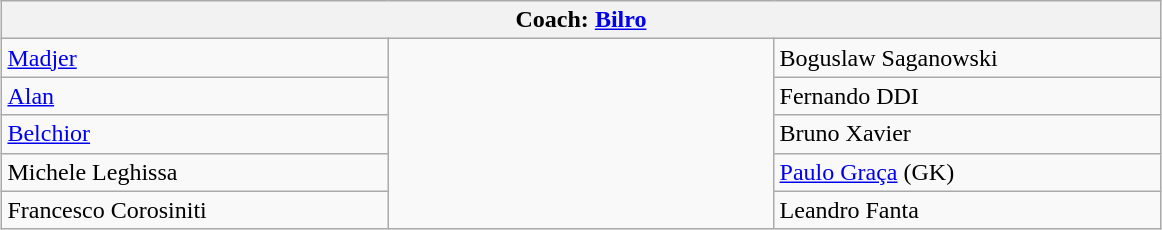<table class="wikitable"  style="margin:1em auto;">
<tr>
<th width="750" colspan="3"><strong>Coach: <a href='#'>Bilro</a></strong></th>
</tr>
<tr>
<td width="250"> <a href='#'>Madjer</a></td>
<td width="250" rowspan="6"></td>
<td> Boguslaw Saganowski</td>
</tr>
<tr>
<td width="250"> <a href='#'>Alan</a></td>
<td width="250"> Fernando DDI</td>
</tr>
<tr>
<td width="250"> <a href='#'>Belchior</a></td>
<td width="250"> Bruno Xavier</td>
</tr>
<tr>
<td width="250"> Michele Leghissa</td>
<td width="250"> <a href='#'>Paulo Graça</a> (GK)</td>
</tr>
<tr>
<td width="250"> Francesco Corosiniti</td>
<td width="250"> Leandro Fanta</td>
</tr>
</table>
